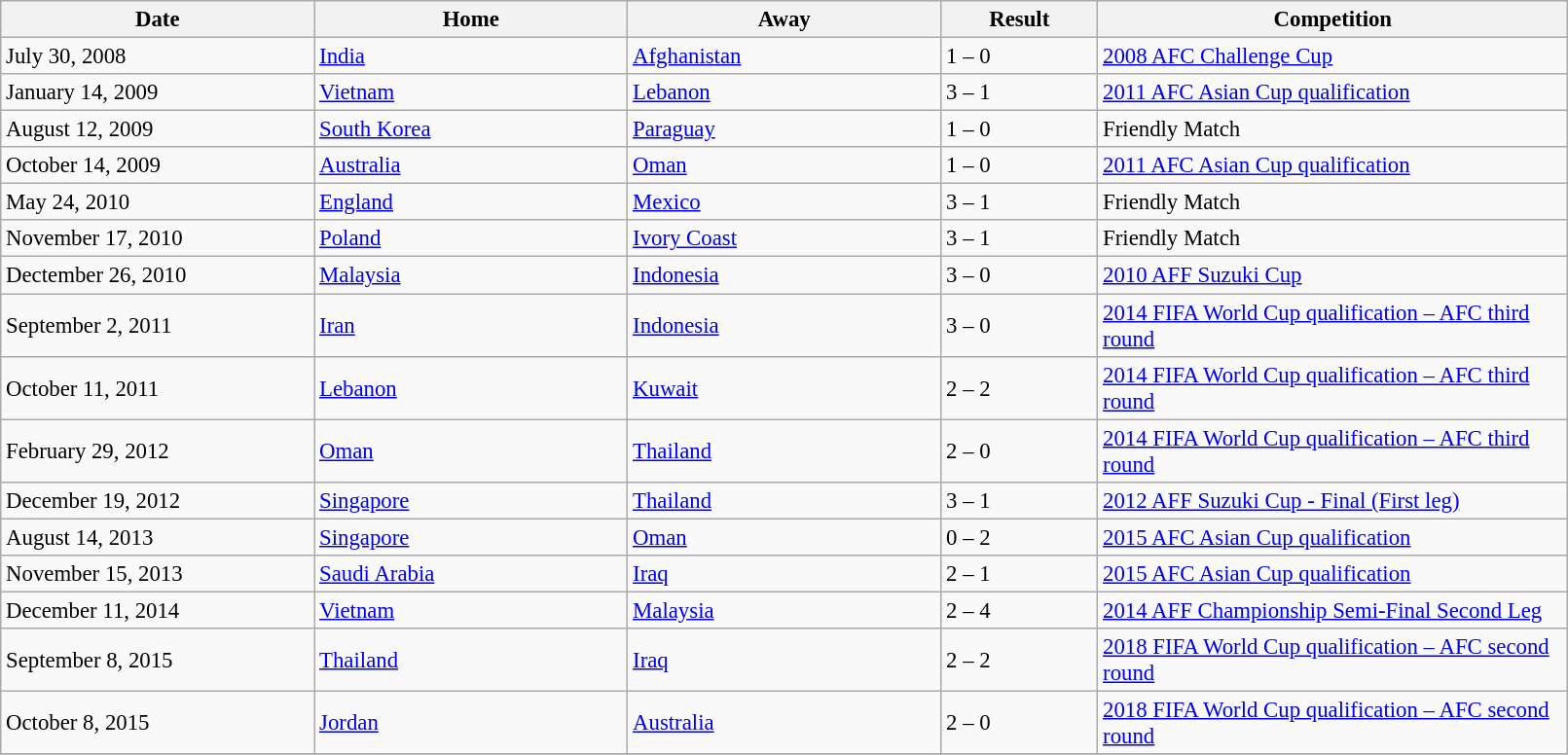<table class="wikitable" style="text-align:center; font-size:95%;width:85%; text-align:left">
<tr>
<th width=20%>Date</th>
<th width=20%>Home</th>
<th width=20%>Away</th>
<th width=10%>Result</th>
<th width=50%>Competition</th>
</tr>
<tr>
<td>July 30, 2008</td>
<td> <a href='#'>India</a></td>
<td> <a href='#'>Afghanistan</a></td>
<td>1 – 0</td>
<td><a href='#'>2008 AFC Challenge Cup</a></td>
</tr>
<tr>
<td>January 14, 2009</td>
<td> <a href='#'>Vietnam</a></td>
<td> <a href='#'>Lebanon</a></td>
<td>3 – 1</td>
<td><a href='#'>2011 AFC Asian Cup qualification</a></td>
</tr>
<tr>
<td>August 12, 2009</td>
<td> <a href='#'>South Korea</a></td>
<td> <a href='#'>Paraguay</a></td>
<td>1 – 0</td>
<td>Friendly Match</td>
</tr>
<tr>
<td>October 14, 2009</td>
<td> <a href='#'>Australia</a></td>
<td> <a href='#'>Oman</a></td>
<td>1 – 0</td>
<td><a href='#'>2011 AFC Asian Cup qualification</a></td>
</tr>
<tr>
<td>May 24, 2010</td>
<td> <a href='#'>England</a></td>
<td> <a href='#'>Mexico</a></td>
<td>3 – 1</td>
<td>Friendly Match</td>
</tr>
<tr>
<td>November 17, 2010</td>
<td> <a href='#'>Poland</a></td>
<td> <a href='#'>Ivory Coast</a></td>
<td>3 – 1</td>
<td>Friendly Match</td>
</tr>
<tr>
<td>Dectember 26, 2010</td>
<td> <a href='#'>Malaysia</a></td>
<td> <a href='#'>Indonesia</a></td>
<td>3 – 0</td>
<td><a href='#'>2010 AFF Suzuki Cup</a></td>
</tr>
<tr>
<td>September 2, 2011</td>
<td> <a href='#'>Iran</a></td>
<td> <a href='#'>Indonesia</a></td>
<td>3 – 0</td>
<td><a href='#'>2014 FIFA World Cup qualification – AFC third round</a></td>
</tr>
<tr>
<td>October 11, 2011</td>
<td> <a href='#'>Lebanon</a></td>
<td> <a href='#'>Kuwait</a></td>
<td>2 – 2</td>
<td><a href='#'>2014 FIFA World Cup qualification – AFC third round</a></td>
</tr>
<tr>
<td>February 29, 2012</td>
<td> <a href='#'>Oman</a></td>
<td> <a href='#'>Thailand</a></td>
<td>2 – 0</td>
<td><a href='#'>2014 FIFA World Cup qualification – AFC third round</a></td>
</tr>
<tr>
<td>December 19, 2012</td>
<td> <a href='#'>Singapore</a></td>
<td> <a href='#'>Thailand</a></td>
<td>3 – 1</td>
<td><a href='#'>2012 AFF Suzuki Cup - Final (First leg)</a></td>
</tr>
<tr>
<td>August 14, 2013</td>
<td> <a href='#'>Singapore</a></td>
<td> <a href='#'>Oman</a></td>
<td>0 – 2</td>
<td><a href='#'>2015 AFC Asian Cup qualification</a></td>
</tr>
<tr>
<td>November 15, 2013</td>
<td> <a href='#'>Saudi Arabia</a></td>
<td> <a href='#'>Iraq</a></td>
<td>2 – 1</td>
<td><a href='#'>2015 AFC Asian Cup qualification</a></td>
</tr>
<tr>
<td>December 11, 2014</td>
<td> <a href='#'>Vietnam</a></td>
<td> <a href='#'>Malaysia</a></td>
<td>2 – 4</td>
<td><a href='#'>2014 AFF Championship Semi-Final Second Leg</a></td>
</tr>
<tr>
<td>September 8, 2015</td>
<td> <a href='#'>Thailand</a></td>
<td> <a href='#'>Iraq</a></td>
<td>2 – 2</td>
<td><a href='#'>2018 FIFA World Cup qualification – AFC second round</a></td>
</tr>
<tr>
<td>October 8, 2015</td>
<td> <a href='#'>Jordan</a></td>
<td> <a href='#'>Australia</a></td>
<td>2 – 0</td>
<td><a href='#'>2018 FIFA World Cup qualification – AFC second round</a></td>
</tr>
<tr>
</tr>
</table>
